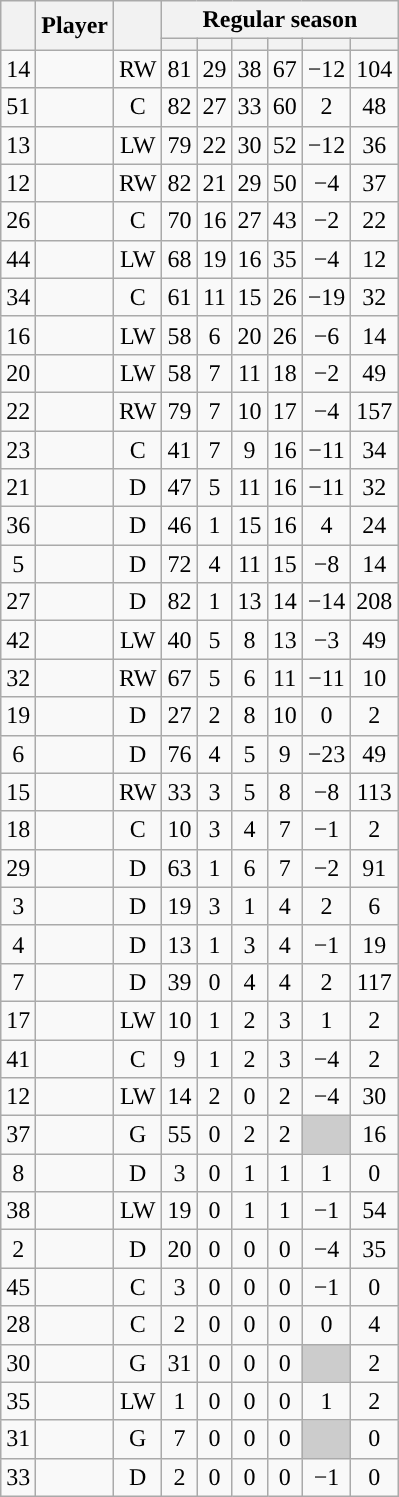<table class="wikitable sortable plainrowheaders" style="text-align:center;">
<tr>
<th scope="col" data-sort-type="number" rowspan="2"></th>
<th scope="col" rowspan="2">Player</th>
<th scope="col" rowspan="2"></th>
<th scope=colgroup colspan=6>Regular season</th>
</tr>
<tr>
<th scope="col" data-sort-type="number"></th>
<th scope="col" data-sort-type="number"></th>
<th scope="col" data-sort-type="number"></th>
<th scope="col" data-sort-type="number"></th>
<th scope="col" data-sort-type="number"></th>
<th scope="col" data-sort-type="number"></th>
</tr>
<tr>
<td scope="row">14</td>
<td align="left"></td>
<td>RW</td>
<td>81</td>
<td>29</td>
<td>38</td>
<td>67</td>
<td>−12</td>
<td>104</td>
</tr>
<tr>
<td scope="row">51</td>
<td align="left"></td>
<td>C</td>
<td>82</td>
<td>27</td>
<td>33</td>
<td>60</td>
<td>2</td>
<td>48</td>
</tr>
<tr>
<td scope="row">13</td>
<td align="left"></td>
<td>LW</td>
<td>79</td>
<td>22</td>
<td>30</td>
<td>52</td>
<td>−12</td>
<td>36</td>
</tr>
<tr>
<td scope="row">12</td>
<td align="left"></td>
<td>RW</td>
<td>82</td>
<td>21</td>
<td>29</td>
<td>50</td>
<td>−4</td>
<td>37</td>
</tr>
<tr>
<td scope="row">26</td>
<td align="left"></td>
<td>C</td>
<td>70</td>
<td>16</td>
<td>27</td>
<td>43</td>
<td>−2</td>
<td>22</td>
</tr>
<tr>
<td scope="row">44</td>
<td align="left"></td>
<td>LW</td>
<td>68</td>
<td>19</td>
<td>16</td>
<td>35</td>
<td>−4</td>
<td>12</td>
</tr>
<tr>
<td scope="row">34</td>
<td align="left"></td>
<td>C</td>
<td>61</td>
<td>11</td>
<td>15</td>
<td>26</td>
<td>−19</td>
<td>32</td>
</tr>
<tr>
<td scope="row">16</td>
<td align="left"></td>
<td>LW</td>
<td>58</td>
<td>6</td>
<td>20</td>
<td>26</td>
<td>−6</td>
<td>14</td>
</tr>
<tr>
<td scope="row">20</td>
<td align="left"></td>
<td>LW</td>
<td>58</td>
<td>7</td>
<td>11</td>
<td>18</td>
<td>−2</td>
<td>49</td>
</tr>
<tr>
<td scope="row">22</td>
<td align="left"></td>
<td>RW</td>
<td>79</td>
<td>7</td>
<td>10</td>
<td>17</td>
<td>−4</td>
<td>157</td>
</tr>
<tr>
<td scope="row">23</td>
<td align="left"></td>
<td>C</td>
<td>41</td>
<td>7</td>
<td>9</td>
<td>16</td>
<td>−11</td>
<td>34</td>
</tr>
<tr>
<td scope="row">21</td>
<td align="left"></td>
<td>D</td>
<td>47</td>
<td>5</td>
<td>11</td>
<td>16</td>
<td>−11</td>
<td>32</td>
</tr>
<tr>
<td scope="row">36</td>
<td align="left"></td>
<td>D</td>
<td>46</td>
<td>1</td>
<td>15</td>
<td>16</td>
<td>4</td>
<td>24</td>
</tr>
<tr>
<td scope="row">5</td>
<td align="left"></td>
<td>D</td>
<td>72</td>
<td>4</td>
<td>11</td>
<td>15</td>
<td>−8</td>
<td>14</td>
</tr>
<tr>
<td scope="row">27</td>
<td align="left"></td>
<td>D</td>
<td>82</td>
<td>1</td>
<td>13</td>
<td>14</td>
<td>−14</td>
<td>208</td>
</tr>
<tr>
<td scope="row">42</td>
<td align="left"></td>
<td>LW</td>
<td>40</td>
<td>5</td>
<td>8</td>
<td>13</td>
<td>−3</td>
<td>49</td>
</tr>
<tr>
<td scope="row">32</td>
<td align="left"></td>
<td>RW</td>
<td>67</td>
<td>5</td>
<td>6</td>
<td>11</td>
<td>−11</td>
<td>10</td>
</tr>
<tr>
<td scope="row">19</td>
<td align="left"></td>
<td>D</td>
<td>27</td>
<td>2</td>
<td>8</td>
<td>10</td>
<td>0</td>
<td>2</td>
</tr>
<tr>
<td scope="row">6</td>
<td align="left"></td>
<td>D</td>
<td>76</td>
<td>4</td>
<td>5</td>
<td>9</td>
<td>−23</td>
<td>49</td>
</tr>
<tr>
<td scope="row">15</td>
<td align="left"></td>
<td>RW</td>
<td>33</td>
<td>3</td>
<td>5</td>
<td>8</td>
<td>−8</td>
<td>113</td>
</tr>
<tr>
<td scope="row">18</td>
<td align="left"></td>
<td>C</td>
<td>10</td>
<td>3</td>
<td>4</td>
<td>7</td>
<td>−1</td>
<td>2</td>
</tr>
<tr>
<td scope="row">29</td>
<td align="left"></td>
<td>D</td>
<td>63</td>
<td>1</td>
<td>6</td>
<td>7</td>
<td>−2</td>
<td>91</td>
</tr>
<tr>
<td scope="row">3</td>
<td align="left"></td>
<td>D</td>
<td>19</td>
<td>3</td>
<td>1</td>
<td>4</td>
<td>2</td>
<td>6</td>
</tr>
<tr>
<td scope="row">4</td>
<td align="left"></td>
<td>D</td>
<td>13</td>
<td>1</td>
<td>3</td>
<td>4</td>
<td>−1</td>
<td>19</td>
</tr>
<tr>
<td scope="row">7</td>
<td align="left"></td>
<td>D</td>
<td>39</td>
<td>0</td>
<td>4</td>
<td>4</td>
<td>2</td>
<td>117</td>
</tr>
<tr>
<td scope="row">17</td>
<td align="left"></td>
<td>LW</td>
<td>10</td>
<td>1</td>
<td>2</td>
<td>3</td>
<td>1</td>
<td>2</td>
</tr>
<tr>
<td scope="row">41</td>
<td align="left"></td>
<td>C</td>
<td>9</td>
<td>1</td>
<td>2</td>
<td>3</td>
<td>−4</td>
<td>2</td>
</tr>
<tr>
<td scope="row">12</td>
<td align="left"></td>
<td>LW</td>
<td>14</td>
<td>2</td>
<td>0</td>
<td>2</td>
<td>−4</td>
<td>30</td>
</tr>
<tr>
<td scope="row">37</td>
<td align="left"></td>
<td>G</td>
<td>55</td>
<td>0</td>
<td>2</td>
<td>2</td>
<td style="background:#ccc"></td>
<td>16</td>
</tr>
<tr>
<td scope="row">8</td>
<td align="left"></td>
<td>D</td>
<td>3</td>
<td>0</td>
<td>1</td>
<td>1</td>
<td>1</td>
<td>0</td>
</tr>
<tr>
<td scope="row">38</td>
<td align="left"></td>
<td>LW</td>
<td>19</td>
<td>0</td>
<td>1</td>
<td>1</td>
<td>−1</td>
<td>54</td>
</tr>
<tr>
<td scope="row">2</td>
<td align="left"></td>
<td>D</td>
<td>20</td>
<td>0</td>
<td>0</td>
<td>0</td>
<td>−4</td>
<td>35</td>
</tr>
<tr>
<td scope="row">45</td>
<td align="left"></td>
<td>C</td>
<td>3</td>
<td>0</td>
<td>0</td>
<td>0</td>
<td>−1</td>
<td>0</td>
</tr>
<tr>
<td scope="row">28</td>
<td align="left"></td>
<td>C</td>
<td>2</td>
<td>0</td>
<td>0</td>
<td>0</td>
<td>0</td>
<td>4</td>
</tr>
<tr>
<td scope="row">30</td>
<td align="left"></td>
<td>G</td>
<td>31</td>
<td>0</td>
<td>0</td>
<td>0</td>
<td style="background:#ccc"></td>
<td>2</td>
</tr>
<tr>
<td scope="row">35</td>
<td align="left"></td>
<td>LW</td>
<td>1</td>
<td>0</td>
<td>0</td>
<td>0</td>
<td>1</td>
<td>2</td>
</tr>
<tr>
<td scope="row">31</td>
<td align="left"></td>
<td>G</td>
<td>7</td>
<td>0</td>
<td>0</td>
<td>0</td>
<td style="background:#ccc"></td>
<td>0</td>
</tr>
<tr>
<td scope="row">33</td>
<td align="left"></td>
<td>D</td>
<td>2</td>
<td>0</td>
<td>0</td>
<td>0</td>
<td>−1</td>
<td>0</td>
</tr>
</table>
